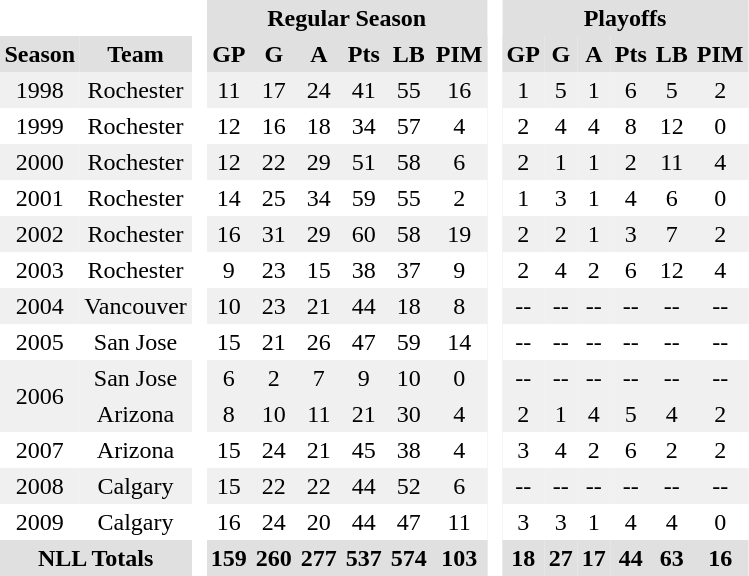<table BORDER="0" CELLPADDING="3" CELLSPACING="0">
<tr ALIGN="center" bgcolor="#e0e0e0">
<th colspan="2" bgcolor="#ffffff"> </th>
<th rowspan="99" bgcolor="#ffffff"> </th>
<th colspan="6">Regular Season</th>
<th rowspan="99" bgcolor="#ffffff"> </th>
<th colspan="6">Playoffs</th>
</tr>
<tr ALIGN="center" bgcolor="#e0e0e0">
<th>Season</th>
<th>Team</th>
<th>GP</th>
<th>G</th>
<th>A</th>
<th>Pts</th>
<th>LB</th>
<th>PIM</th>
<th>GP</th>
<th>G</th>
<th>A</th>
<th>Pts</th>
<th>LB</th>
<th>PIM</th>
</tr>
<tr ALIGN="center" bgcolor="#f0f0f0">
<td>1998</td>
<td>Rochester</td>
<td>11</td>
<td>17</td>
<td>24</td>
<td>41</td>
<td>55</td>
<td>16</td>
<td>1</td>
<td>5</td>
<td>1</td>
<td>6</td>
<td>5</td>
<td>2</td>
</tr>
<tr ALIGN="center">
<td>1999</td>
<td>Rochester</td>
<td>12</td>
<td>16</td>
<td>18</td>
<td>34</td>
<td>57</td>
<td>4</td>
<td>2</td>
<td>4</td>
<td>4</td>
<td>8</td>
<td>12</td>
<td>0</td>
</tr>
<tr ALIGN="center" bgcolor="#f0f0f0">
<td>2000</td>
<td>Rochester</td>
<td>12</td>
<td>22</td>
<td>29</td>
<td>51</td>
<td>58</td>
<td>6</td>
<td>2</td>
<td>1</td>
<td>1</td>
<td>2</td>
<td>11</td>
<td>4</td>
</tr>
<tr ALIGN="center">
<td>2001</td>
<td>Rochester</td>
<td>14</td>
<td>25</td>
<td>34</td>
<td>59</td>
<td>55</td>
<td>2</td>
<td>1</td>
<td>3</td>
<td>1</td>
<td>4</td>
<td>6</td>
<td>0</td>
</tr>
<tr ALIGN="center" bgcolor="#f0f0f0">
<td>2002</td>
<td>Rochester</td>
<td>16</td>
<td>31</td>
<td>29</td>
<td>60</td>
<td>58</td>
<td>19</td>
<td>2</td>
<td>2</td>
<td>1</td>
<td>3</td>
<td>7</td>
<td>2</td>
</tr>
<tr ALIGN="center">
<td>2003</td>
<td>Rochester</td>
<td>9</td>
<td>23</td>
<td>15</td>
<td>38</td>
<td>37</td>
<td>9</td>
<td>2</td>
<td>4</td>
<td>2</td>
<td>6</td>
<td>12</td>
<td>4</td>
</tr>
<tr ALIGN="center" bgcolor="#f0f0f0">
<td>2004</td>
<td>Vancouver</td>
<td>10</td>
<td>23</td>
<td>21</td>
<td>44</td>
<td>18</td>
<td>8</td>
<td>--</td>
<td>--</td>
<td>--</td>
<td>--</td>
<td>--</td>
<td>--</td>
</tr>
<tr ALIGN="center">
<td>2005</td>
<td>San Jose</td>
<td>15</td>
<td>21</td>
<td>26</td>
<td>47</td>
<td>59</td>
<td>14</td>
<td>--</td>
<td>--</td>
<td>--</td>
<td>--</td>
<td>--</td>
<td>--</td>
</tr>
<tr ALIGN="center" bgcolor="#f0f0f0">
<td rowspan="2">2006</td>
<td>San Jose</td>
<td>6</td>
<td>2</td>
<td>7</td>
<td>9</td>
<td>10</td>
<td>0</td>
<td>--</td>
<td>--</td>
<td>--</td>
<td>--</td>
<td>--</td>
<td>--</td>
</tr>
<tr ALIGN="center" bgcolor="#f0f0f0">
<td>Arizona</td>
<td>8</td>
<td>10</td>
<td>11</td>
<td>21</td>
<td>30</td>
<td>4</td>
<td>2</td>
<td>1</td>
<td>4</td>
<td>5</td>
<td>4</td>
<td>2</td>
</tr>
<tr ALIGN="center">
<td>2007</td>
<td>Arizona</td>
<td>15</td>
<td>24</td>
<td>21</td>
<td>45</td>
<td>38</td>
<td>4</td>
<td>3</td>
<td>4</td>
<td>2</td>
<td>6</td>
<td>2</td>
<td>2</td>
</tr>
<tr ALIGN="center" bgcolor="#f0f0f0">
<td>2008</td>
<td>Calgary</td>
<td>15</td>
<td>22</td>
<td>22</td>
<td>44</td>
<td>52</td>
<td>6</td>
<td>--</td>
<td>--</td>
<td>--</td>
<td>--</td>
<td>--</td>
<td>--</td>
</tr>
<tr ALIGN="center">
<td>2009</td>
<td>Calgary</td>
<td>16</td>
<td>24</td>
<td>20</td>
<td>44</td>
<td>47</td>
<td>11</td>
<td>3</td>
<td>3</td>
<td>1</td>
<td>4</td>
<td>4</td>
<td>0</td>
</tr>
<tr ALIGN="center" bgcolor="#e0e0e0">
<th colspan="2">NLL Totals</th>
<th>159</th>
<th>260</th>
<th>277</th>
<th>537</th>
<th>574</th>
<th>103</th>
<th>18</th>
<th>27</th>
<th>17</th>
<th>44</th>
<th>63</th>
<th>16</th>
</tr>
</table>
